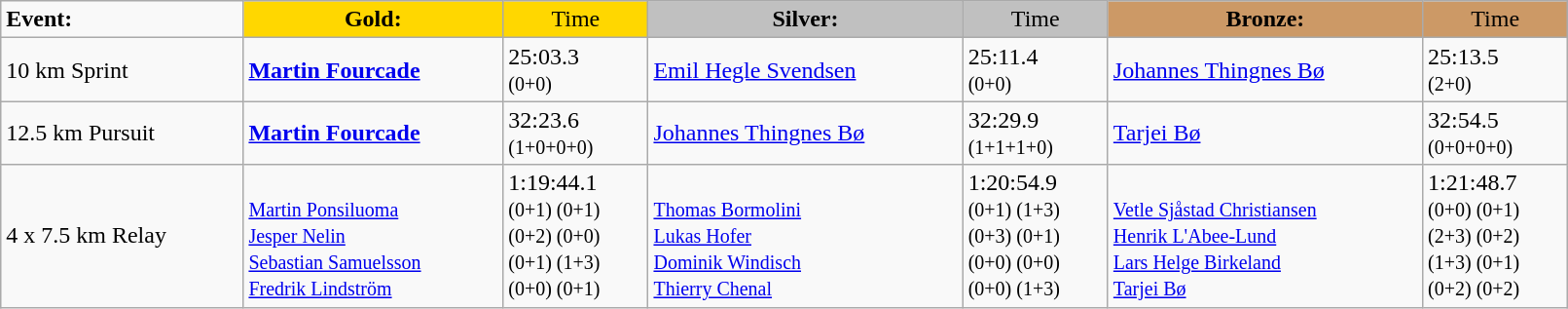<table class="wikitable" width=85%>
<tr>
<td><strong>Event:</strong></td>
<td style="text-align:center;background-color:gold;"><strong>Gold:</strong></td>
<td style="text-align:center;background-color:gold;">Time</td>
<td style="text-align:center;background-color:silver;"><strong>Silver:</strong></td>
<td style="text-align:center;background-color:silver;">Time</td>
<td style="text-align:center;background-color:#CC9966;"><strong>Bronze:</strong></td>
<td style="text-align:center;background-color:#CC9966;">Time</td>
</tr>
<tr>
<td>10 km Sprint<br></td>
<td><strong><a href='#'>Martin Fourcade</a></strong><br><small></small></td>
<td>25:03.3<br><small>(0+0)</small></td>
<td><a href='#'>Emil Hegle Svendsen</a><br><small></small></td>
<td>25:11.4<br><small>(0+0)</small></td>
<td><a href='#'>Johannes Thingnes Bø</a><br><small></small></td>
<td>25:13.5<br><small>(2+0)</small></td>
</tr>
<tr>
<td>12.5 km Pursuit<br></td>
<td><strong><a href='#'>Martin Fourcade</a></strong><br><small></small></td>
<td>32:23.6<br><small>(1+0+0+0)</small></td>
<td><a href='#'>Johannes Thingnes Bø</a><br><small></small></td>
<td>32:29.9<br><small>(1+1+1+0)</small></td>
<td><a href='#'>Tarjei Bø</a><br><small></small></td>
<td>32:54.5<br><small>(0+0+0+0)</small></td>
</tr>
<tr>
<td>4 x 7.5 km Relay<br></td>
<td><strong></strong><br><small><a href='#'>Martin Ponsiluoma</a><br><a href='#'>Jesper Nelin</a><br><a href='#'>Sebastian Samuelsson</a><br><a href='#'>Fredrik Lindström</a></small></td>
<td>1:19:44.1 <br><small>(0+1) (0+1)<br>(0+2) (0+0)<br>(0+1) (1+3)<br>(0+0) (0+1)<br></small></td>
<td><br><small><a href='#'>Thomas Bormolini</a><br><a href='#'>Lukas Hofer</a><br><a href='#'>Dominik Windisch</a><br><a href='#'>Thierry Chenal</a></small></td>
<td>1:20:54.9 <br><small>(0+1) (1+3)<br>(0+3) (0+1)<br>(0+0) (0+0)<br>(0+0) (1+3)<br></small></td>
<td><br><small><a href='#'>Vetle Sjåstad Christiansen</a><br><a href='#'>Henrik L'Abee-Lund</a><br><a href='#'>Lars Helge Birkeland</a><br><a href='#'>Tarjei Bø</a></small></td>
<td>1:21:48.7 <br><small>(0+0) (0+1)<br>(2+3) (0+2)<br>(1+3) (0+1)<br>(0+2) (0+2)<br></small></td>
</tr>
</table>
